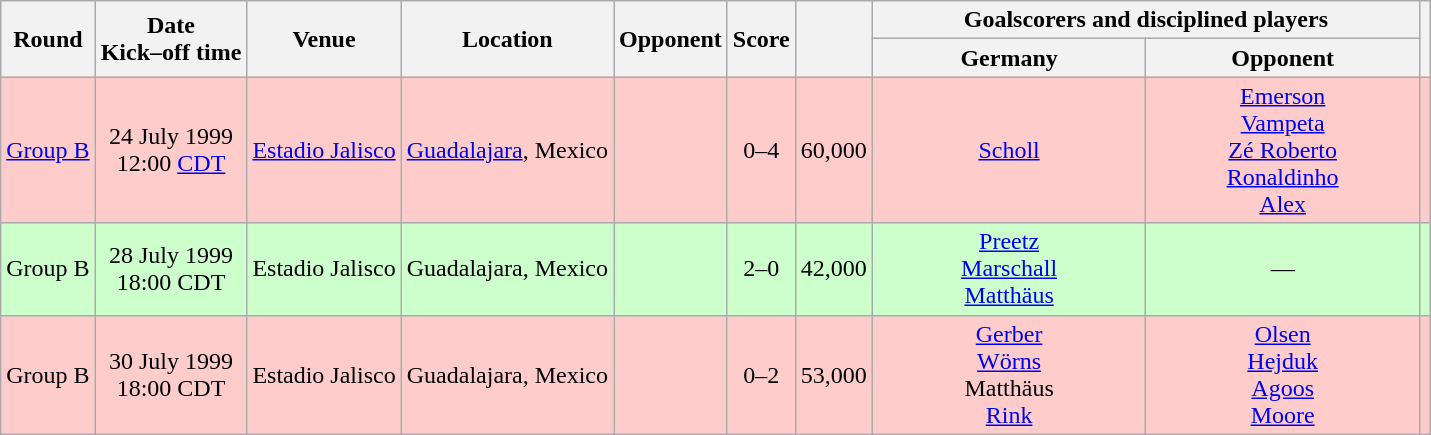<table class="wikitable" Style="text-align: center">
<tr>
<th rowspan="2">Round</th>
<th rowspan="2">Date<br>Kick–off time</th>
<th rowspan="2">Venue</th>
<th rowspan="2">Location</th>
<th rowspan="2">Opponent</th>
<th rowspan="2">Score<br></th>
<th rowspan="2"></th>
<th colspan="2">Goalscorers and disciplined players</th>
<th rowspan="2"></th>
</tr>
<tr>
<th style="width:175px">Germany</th>
<th style="width:175px">Opponent</th>
</tr>
<tr style="background:#fcc">
<td><a href='#'>Group B</a></td>
<td>24 July 1999<br>12:00 <a href='#'>CDT</a></td>
<td><a href='#'>Estadio Jalisco</a></td>
<td><a href='#'>Guadalajara</a>, Mexico</td>
<td></td>
<td>0–4</td>
<td>60,000</td>
<td><a href='#'>Scholl</a> </td>
<td><a href='#'>Emerson</a> <br><a href='#'>Vampeta</a> <br><a href='#'>Zé Roberto</a> <br><a href='#'>Ronaldinho</a> <br><a href='#'>Alex</a> </td>
<td></td>
</tr>
<tr style="background:#cfc">
<td>Group B</td>
<td>28 July 1999<br>18:00 CDT</td>
<td>Estadio Jalisco</td>
<td>Guadalajara, Mexico</td>
<td></td>
<td>2–0</td>
<td>42,000</td>
<td><a href='#'>Preetz</a> <br><a href='#'>Marschall</a> <br><a href='#'>Matthäus</a> </td>
<td>—</td>
<td></td>
</tr>
<tr style="background:#fcc">
<td>Group B</td>
<td>30 July 1999<br>18:00 CDT</td>
<td>Estadio Jalisco</td>
<td>Guadalajara, Mexico</td>
<td></td>
<td>0–2</td>
<td>53,000</td>
<td><a href='#'>Gerber</a> <br><a href='#'>Wörns</a> <br>Matthäus <br><a href='#'>Rink</a> </td>
<td><a href='#'>Olsen</a> <br><a href='#'>Hejduk</a> <br><a href='#'>Agoos</a> <br><a href='#'>Moore</a> </td>
<td></td>
</tr>
</table>
